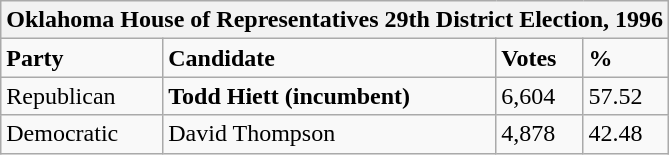<table class="wikitable">
<tr>
<th colspan="4">Oklahoma House of Representatives 29th District Election, 1996</th>
</tr>
<tr>
<td><strong>Party</strong></td>
<td><strong>Candidate</strong></td>
<td><strong>Votes</strong></td>
<td><strong>%</strong></td>
</tr>
<tr>
<td>Republican</td>
<td><strong>Todd Hiett (incumbent)</strong></td>
<td>6,604</td>
<td>57.52</td>
</tr>
<tr>
<td>Democratic</td>
<td>David Thompson</td>
<td>4,878</td>
<td>42.48</td>
</tr>
</table>
